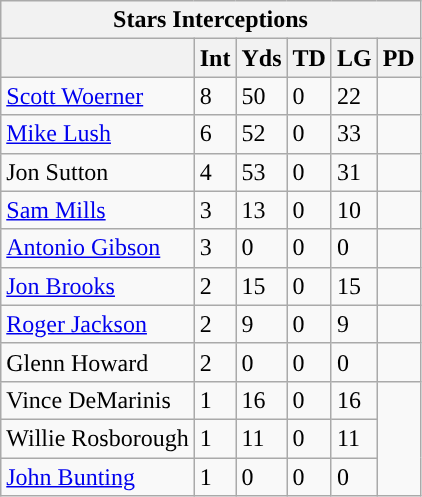<table class="wikitable">
<tr>
<th colspan="6">Stars Interceptions</th>
</tr>
<tr>
<th></th>
<th>Int</th>
<th>Yds</th>
<th>TD</th>
<th>LG</th>
<th>PD</th>
</tr>
<tr>
<td><a href='#'>Scott Woerner</a></td>
<td>8</td>
<td>50</td>
<td>0</td>
<td>22</td>
<td></td>
</tr>
<tr>
<td><a href='#'>Mike Lush</a></td>
<td>6</td>
<td>52</td>
<td>0</td>
<td>33</td>
<td></td>
</tr>
<tr>
<td>Jon Sutton</td>
<td>4</td>
<td>53</td>
<td>0</td>
<td>31</td>
<td></td>
</tr>
<tr>
<td><a href='#'>Sam Mills</a></td>
<td>3</td>
<td>13</td>
<td>0</td>
<td>10</td>
<td></td>
</tr>
<tr>
<td><a href='#'>Antonio Gibson</a></td>
<td>3</td>
<td>0</td>
<td>0</td>
<td>0</td>
<td></td>
</tr>
<tr>
<td><a href='#'>Jon Brooks</a></td>
<td>2</td>
<td>15</td>
<td>0</td>
<td>15</td>
<td></td>
</tr>
<tr>
<td><a href='#'>Roger Jackson</a></td>
<td>2</td>
<td>9</td>
<td>0</td>
<td>9</td>
<td></td>
</tr>
<tr>
<td>Glenn Howard</td>
<td>2</td>
<td>0</td>
<td>0</td>
<td>0</td>
<td></td>
</tr>
<tr>
<td>Vince DeMarinis</td>
<td>1</td>
<td>16</td>
<td>0</td>
<td>16</td>
</tr>
<tr>
<td>Willie Rosborough</td>
<td>1</td>
<td>11</td>
<td>0</td>
<td>11</td>
</tr>
<tr>
<td><a href='#'>John Bunting</a></td>
<td>1</td>
<td>0</td>
<td>0</td>
<td>0</td>
</tr>
</table>
